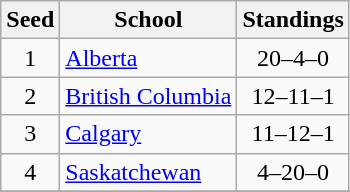<table class="wikitable">
<tr>
<th>Seed</th>
<th>School</th>
<th>Standings</th>
</tr>
<tr>
<td align=center>1</td>
<td><a href='#'>Alberta</a></td>
<td align=center>20–4–0</td>
</tr>
<tr>
<td align=center>2</td>
<td><a href='#'>British Columbia</a></td>
<td align=center>12–11–1</td>
</tr>
<tr>
<td align=center>3</td>
<td><a href='#'>Calgary</a></td>
<td align=center>11–12–1</td>
</tr>
<tr>
<td align=center>4</td>
<td><a href='#'>Saskatchewan</a></td>
<td align=center>4–20–0</td>
</tr>
<tr>
</tr>
</table>
